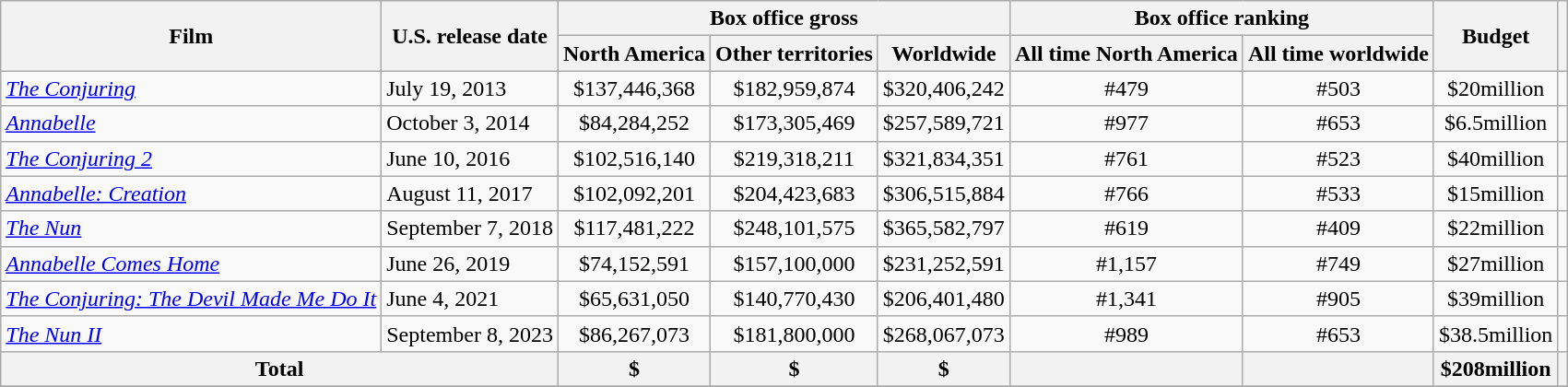<table class="wikitable plainrowheaders" style="text-align: center;">
<tr>
<th rowspan="2">Film</th>
<th rowspan="2">U.S. release date</th>
<th colspan="3">Box office gross</th>
<th colspan="2">Box office ranking</th>
<th rowspan="2">Budget</th>
<th rowspan="2"></th>
</tr>
<tr>
<th>North America</th>
<th>Other territories</th>
<th>Worldwide</th>
<th>All time North America</th>
<th>All time worldwide</th>
</tr>
<tr>
<td style="text-align:left"><em><a href='#'>The Conjuring</a></em></td>
<td style="text-align:left">July 19, 2013</td>
<td>$137,446,368</td>
<td>$182,959,874</td>
<td>$320,406,242</td>
<td>#479</td>
<td>#503</td>
<td>$20million</td>
<td></td>
</tr>
<tr>
<td style="text-align:left"><em><a href='#'>Annabelle</a></em></td>
<td style="text-align:left">October 3, 2014</td>
<td>$84,284,252</td>
<td>$173,305,469</td>
<td>$257,589,721</td>
<td>#977</td>
<td>#653</td>
<td>$6.5million</td>
<td></td>
</tr>
<tr>
<td style="text-align:left"><em><a href='#'>The Conjuring 2</a></em></td>
<td style="text-align:left">June 10, 2016</td>
<td>$102,516,140</td>
<td>$219,318,211</td>
<td>$321,834,351</td>
<td>#761</td>
<td>#523</td>
<td>$40million</td>
<td></td>
</tr>
<tr>
<td style="text-align:left"><em><a href='#'>Annabelle: Creation</a></em></td>
<td style="text-align:left">August 11, 2017</td>
<td>$102,092,201</td>
<td>$204,423,683</td>
<td>$306,515,884</td>
<td>#766</td>
<td>#533</td>
<td>$15million</td>
<td></td>
</tr>
<tr>
<td style="text-align:left"><em><a href='#'>The Nun</a></em></td>
<td style="text-align:left">September 7, 2018</td>
<td>$117,481,222</td>
<td>$248,101,575</td>
<td>$365,582,797</td>
<td>#619</td>
<td>#409</td>
<td>$22million</td>
<td></td>
</tr>
<tr>
<td style="text-align:left"><em><a href='#'>Annabelle Comes Home</a></em></td>
<td style="text-align:left">June 26, 2019</td>
<td>$74,152,591</td>
<td>$157,100,000</td>
<td>$231,252,591</td>
<td>#1,157</td>
<td>#749</td>
<td>$27million</td>
<td></td>
</tr>
<tr>
<td style="text-align:left"><em><a href='#'>The Conjuring: The Devil Made Me Do It</a></em></td>
<td style="text-align:left">June 4, 2021</td>
<td>$65,631,050</td>
<td>$140,770,430</td>
<td>$206,401,480</td>
<td>#1,341</td>
<td>#905</td>
<td>$39million</td>
<td></td>
</tr>
<tr>
<td style="text-align:left"><em><a href='#'>The Nun II</a></em></td>
<td style="text-align:left">September 8, 2023</td>
<td>$86,267,073</td>
<td>$181,800,000</td>
<td>$268,067,073</td>
<td>#989</td>
<td>#653</td>
<td>$38.5million</td>
<td></td>
</tr>
<tr>
<th colspan="2">Total</th>
<th>$</th>
<th>$</th>
<th>$</th>
<th></th>
<th></th>
<th>$208million</th>
<th></th>
</tr>
<tr>
</tr>
</table>
